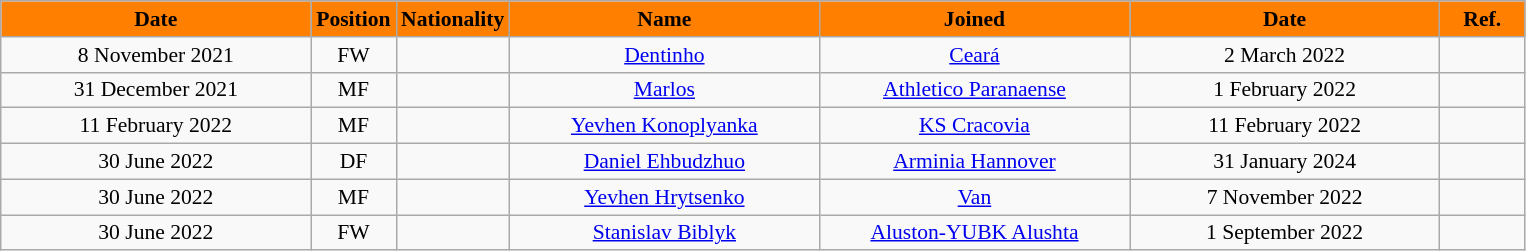<table class="wikitable"  style="text-align:center; font-size:90%; ">
<tr>
<th style="background:#FF8000; color:black; width:200px;">Date</th>
<th style="background:#FF8000; color:black; width:50px;">Position</th>
<th style="background:#FF8000; color:black; width:50px;">Nationality</th>
<th style="background:#FF8000; color:black; width:200px;">Name</th>
<th style="background:#FF8000; color:black; width:200px;">Joined</th>
<th style="background:#FF8000; color:black; width:200px;">Date</th>
<th style="background:#FF8000; color:black; width:50px;">Ref.</th>
</tr>
<tr>
<td>8 November 2021</td>
<td>FW</td>
<td></td>
<td><a href='#'>Dentinho</a></td>
<td><a href='#'>Ceará</a></td>
<td>2 March 2022</td>
<td></td>
</tr>
<tr>
<td>31 December 2021</td>
<td>MF</td>
<td></td>
<td><a href='#'>Marlos</a></td>
<td><a href='#'>Athletico Paranaense</a></td>
<td>1 February 2022</td>
<td></td>
</tr>
<tr>
<td>11 February 2022</td>
<td>MF</td>
<td></td>
<td><a href='#'>Yevhen Konoplyanka</a></td>
<td><a href='#'>KS Cracovia</a></td>
<td>11 February 2022</td>
<td></td>
</tr>
<tr>
<td>30 June 2022</td>
<td>DF</td>
<td></td>
<td><a href='#'>Daniel Ehbudzhuo</a></td>
<td><a href='#'>Arminia Hannover</a></td>
<td>31 January 2024</td>
<td></td>
</tr>
<tr>
<td>30 June 2022</td>
<td>MF</td>
<td></td>
<td><a href='#'>Yevhen Hrytsenko</a></td>
<td><a href='#'>Van</a></td>
<td>7 November 2022</td>
<td></td>
</tr>
<tr>
<td>30 June 2022</td>
<td>FW</td>
<td></td>
<td><a href='#'>Stanislav Biblyk</a></td>
<td><a href='#'>Aluston-YUBK Alushta</a></td>
<td>1 September 2022</td>
<td></td>
</tr>
</table>
